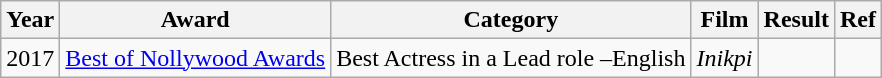<table class="wikitable sortable">
<tr>
<th>Year</th>
<th>Award</th>
<th>Category</th>
<th>Film</th>
<th>Result</th>
<th>Ref</th>
</tr>
<tr>
<td>2017</td>
<td><a href='#'>Best of Nollywood Awards</a></td>
<td>Best Actress in a Lead role –English</td>
<td><em>Inikpi</em></td>
<td></td>
<td></td>
</tr>
</table>
